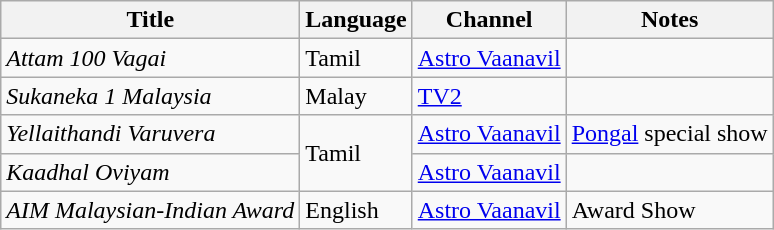<table class="wikitable sortable">
<tr>
<th>Title</th>
<th>Language</th>
<th>Channel</th>
<th class="unsortable">Notes</th>
</tr>
<tr>
<td><em>Attam 100 Vagai</em></td>
<td>Tamil</td>
<td><a href='#'>Astro Vaanavil</a></td>
<td></td>
</tr>
<tr>
<td><em>Sukaneka 1 Malaysia</em></td>
<td>Malay</td>
<td><a href='#'>TV2</a></td>
<td></td>
</tr>
<tr>
<td><em>Yellaithandi Varuvera</em></td>
<td rowspan="2">Tamil</td>
<td><a href='#'>Astro Vaanavil</a></td>
<td><a href='#'>Pongal</a> special show</td>
</tr>
<tr>
<td><em>Kaadhal Oviyam</em></td>
<td><a href='#'>Astro Vaanavil</a></td>
<td></td>
</tr>
<tr>
<td><em>AIM Malaysian-Indian Award</em></td>
<td>English</td>
<td><a href='#'>Astro Vaanavil</a></td>
<td>Award Show</td>
</tr>
</table>
